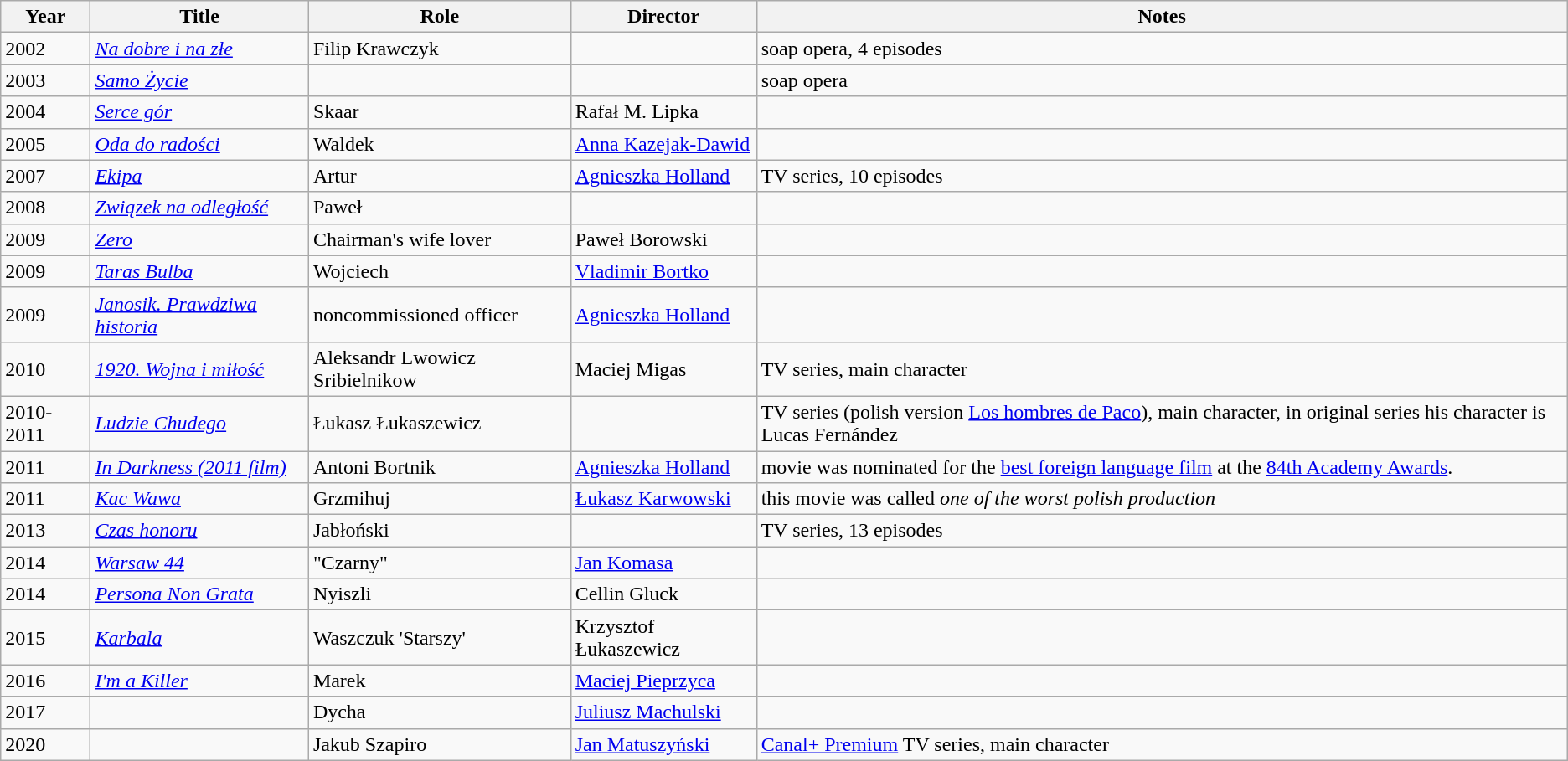<table class="wikitable sortable">
<tr>
<th>Year</th>
<th>Title</th>
<th>Role</th>
<th>Director</th>
<th class="unsortable">Notes</th>
</tr>
<tr>
<td>2002</td>
<td><em><a href='#'>Na dobre i na złe</a></em></td>
<td>Filip Krawczyk</td>
<td></td>
<td>soap opera, 4 episodes</td>
</tr>
<tr>
<td>2003</td>
<td><em><a href='#'>Samo Życie</a></em></td>
<td></td>
<td></td>
<td>soap opera</td>
</tr>
<tr>
<td>2004</td>
<td><em><a href='#'>Serce gór</a></em></td>
<td>Skaar</td>
<td>Rafał M. Lipka</td>
<td></td>
</tr>
<tr>
<td>2005</td>
<td><em><a href='#'>Oda do radości</a></em></td>
<td>Waldek</td>
<td><a href='#'>Anna Kazejak-Dawid</a></td>
<td></td>
</tr>
<tr>
<td>2007</td>
<td><em><a href='#'>Ekipa</a></em></td>
<td>Artur</td>
<td><a href='#'>Agnieszka Holland</a></td>
<td>TV series, 10 episodes</td>
</tr>
<tr>
<td>2008</td>
<td><em><a href='#'>Związek na odległość</a></em></td>
<td>Paweł</td>
<td></td>
<td></td>
</tr>
<tr>
<td>2009</td>
<td><em><a href='#'>Zero</a></em></td>
<td>Chairman's wife lover</td>
<td>Paweł Borowski</td>
<td></td>
</tr>
<tr>
<td>2009</td>
<td><em><a href='#'>Taras Bulba</a></em></td>
<td>Wojciech</td>
<td><a href='#'>Vladimir Bortko</a></td>
<td></td>
</tr>
<tr>
<td>2009</td>
<td><em><a href='#'>Janosik. Prawdziwa historia</a></em></td>
<td>noncommissioned officer</td>
<td><a href='#'>Agnieszka Holland</a></td>
<td></td>
</tr>
<tr>
<td>2010</td>
<td><em><a href='#'>1920. Wojna i miłość</a></em></td>
<td>Aleksandr Lwowicz Sribielnikow</td>
<td>Maciej Migas</td>
<td>TV series, main character</td>
</tr>
<tr>
<td>2010-2011</td>
<td><em><a href='#'>Ludzie Chudego</a></em></td>
<td>Łukasz Łukaszewicz</td>
<td></td>
<td>TV series (polish version <a href='#'>Los hombres de Paco</a>), main character, in original series his character is Lucas Fernández</td>
</tr>
<tr>
<td>2011</td>
<td><em><a href='#'>In Darkness (2011 film)</a></em></td>
<td>Antoni Bortnik</td>
<td><a href='#'>Agnieszka Holland</a></td>
<td>movie was nominated for the <a href='#'>best foreign language film</a> at the <a href='#'>84th Academy Awards</a>.</td>
</tr>
<tr>
<td>2011</td>
<td><em><a href='#'>Kac Wawa</a></em></td>
<td>Grzmihuj</td>
<td><a href='#'>Łukasz Karwowski</a></td>
<td>this movie was called <em>one of the worst polish production</em></td>
</tr>
<tr>
<td>2013</td>
<td><em><a href='#'>Czas honoru</a></em></td>
<td>Jabłoński</td>
<td></td>
<td>TV series, 13 episodes</td>
</tr>
<tr>
<td>2014</td>
<td><em><a href='#'>Warsaw 44</a></em></td>
<td>"Czarny"</td>
<td><a href='#'>Jan Komasa</a></td>
<td></td>
</tr>
<tr>
<td>2014</td>
<td><em><a href='#'>Persona Non Grata</a></em></td>
<td>Nyiszli</td>
<td>Cellin Gluck</td>
<td></td>
</tr>
<tr>
<td>2015</td>
<td><em><a href='#'>Karbala</a></em></td>
<td>Waszczuk 'Starszy'</td>
<td>Krzysztof Łukaszewicz</td>
<td></td>
</tr>
<tr>
<td>2016</td>
<td><em><a href='#'>I'm a Killer</a></em></td>
<td>Marek</td>
<td><a href='#'>Maciej Pieprzyca</a></td>
<td></td>
</tr>
<tr>
<td>2017</td>
<td><em></em></td>
<td>Dycha</td>
<td><a href='#'>Juliusz Machulski</a></td>
</tr>
<tr>
<td>2020</td>
<td><em></em></td>
<td>Jakub Szapiro</td>
<td><a href='#'>Jan Matuszyński</a></td>
<td><a href='#'>Canal+ Premium</a> TV series, main character</td>
</tr>
</table>
